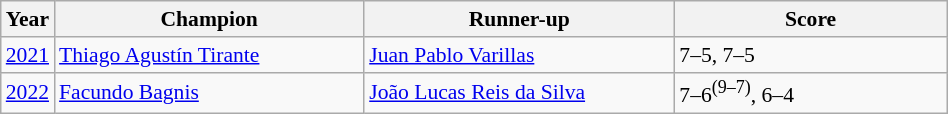<table class="wikitable" style="font-size:90%">
<tr>
<th>Year</th>
<th width="200">Champion</th>
<th width="200">Runner-up</th>
<th width="175">Score</th>
</tr>
<tr>
<td><a href='#'>2021</a></td>
<td> <a href='#'>Thiago Agustín Tirante</a></td>
<td> <a href='#'>Juan Pablo Varillas</a></td>
<td>7–5, 7–5</td>
</tr>
<tr>
<td><a href='#'>2022</a></td>
<td> <a href='#'>Facundo Bagnis</a></td>
<td> <a href='#'>João Lucas Reis da Silva</a></td>
<td>7–6<sup>(9–7)</sup>, 6–4</td>
</tr>
</table>
